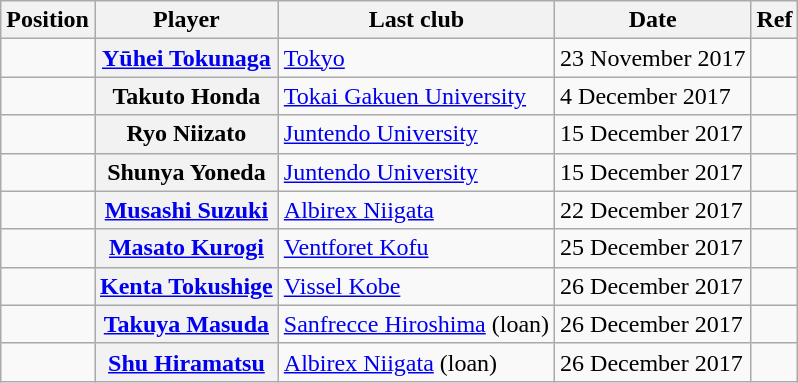<table class="wikitable plainrowheaders" style="text-align:center; text-align:left">
<tr>
<th scope="col">Position</th>
<th scope="col">Player</th>
<th scope="col">Last club</th>
<th scope="col">Date</th>
<th scope="col">Ref</th>
</tr>
<tr>
<td></td>
<th scope="row"> <a href='#'>Yūhei Tokunaga</a></th>
<td> <a href='#'>Tokyo</a></td>
<td>23 November 2017</td>
<td></td>
</tr>
<tr>
<td></td>
<th scope="row"> Takuto Honda</th>
<td> <a href='#'>Tokai Gakuen University</a></td>
<td>4 December 2017</td>
<td></td>
</tr>
<tr>
<td></td>
<th scope="row"> Ryo Niizato</th>
<td> <a href='#'>Juntendo University</a></td>
<td>15 December 2017</td>
<td></td>
</tr>
<tr>
<td></td>
<th scope="row"> Shunya Yoneda</th>
<td> <a href='#'>Juntendo University</a></td>
<td>15 December 2017</td>
<td></td>
</tr>
<tr>
<td></td>
<th scope="row"> <a href='#'>Musashi Suzuki</a></th>
<td> <a href='#'>Albirex Niigata</a></td>
<td>22 December 2017</td>
<td></td>
</tr>
<tr>
<td></td>
<th scope="row"> <a href='#'>Masato Kurogi</a></th>
<td> <a href='#'>Ventforet Kofu</a></td>
<td>25 December 2017</td>
<td></td>
</tr>
<tr>
<td></td>
<th scope="row"> <a href='#'>Kenta Tokushige</a></th>
<td> <a href='#'>Vissel Kobe</a></td>
<td>26 December 2017</td>
<td></td>
</tr>
<tr>
<td></td>
<th scope="row"> <a href='#'>Takuya Masuda</a></th>
<td> <a href='#'>Sanfrecce Hiroshima</a> (loan)</td>
<td>26 December 2017</td>
<td></td>
</tr>
<tr>
<td></td>
<th scope="row"> <a href='#'>Shu Hiramatsu</a></th>
<td> <a href='#'>Albirex Niigata</a> (loan)</td>
<td>26 December 2017</td>
<td></td>
</tr>
</table>
